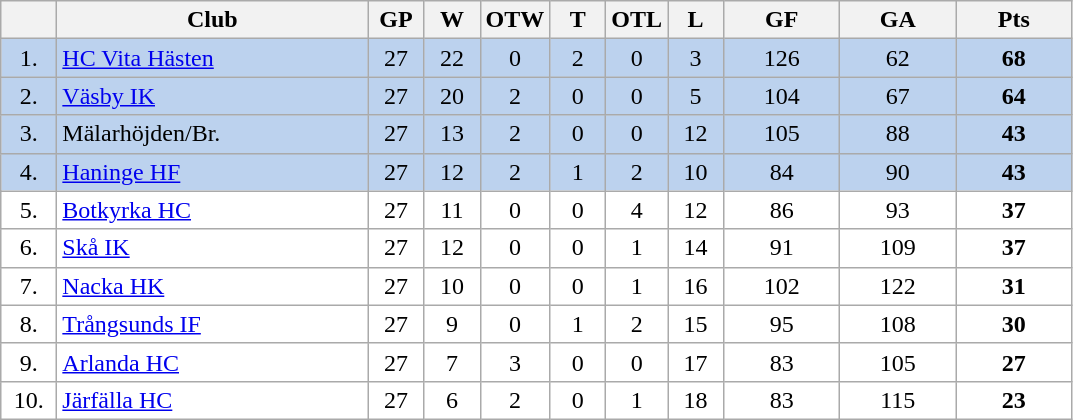<table class="wikitable">
<tr>
<th width="30"></th>
<th width="200">Club</th>
<th width="30">GP</th>
<th width="30">W</th>
<th width="30">OTW</th>
<th width="30">T</th>
<th width="30">OTL</th>
<th width="30">L</th>
<th width="70">GF</th>
<th width="70">GA</th>
<th width="70">Pts</th>
</tr>
<tr bgcolor="#BCD2EE" align="center">
<td>1.</td>
<td align="left"><a href='#'>HC Vita Hästen</a></td>
<td>27</td>
<td>22</td>
<td>0</td>
<td>2</td>
<td>0</td>
<td>3</td>
<td>126</td>
<td>62</td>
<td><strong>68</strong></td>
</tr>
<tr bgcolor="#BCD2EE" align="center">
<td>2.</td>
<td align="left"><a href='#'>Väsby IK</a></td>
<td>27</td>
<td>20</td>
<td>2</td>
<td>0</td>
<td>0</td>
<td>5</td>
<td>104</td>
<td>67</td>
<td><strong>64</strong></td>
</tr>
<tr bgcolor="#BCD2EE" align="center">
<td>3.</td>
<td align="left">Mälarhöjden/Br.</td>
<td>27</td>
<td>13</td>
<td>2</td>
<td>0</td>
<td>0</td>
<td>12</td>
<td>105</td>
<td>88</td>
<td><strong>43</strong></td>
</tr>
<tr bgcolor="#BCD2EE" align="center">
<td>4.</td>
<td align="left"><a href='#'>Haninge HF</a></td>
<td>27</td>
<td>12</td>
<td>2</td>
<td>1</td>
<td>2</td>
<td>10</td>
<td>84</td>
<td>90</td>
<td><strong>43</strong></td>
</tr>
<tr bgcolor="#FFFFFF" align="center">
<td>5.</td>
<td align="left"><a href='#'>Botkyrka HC</a></td>
<td>27</td>
<td>11</td>
<td>0</td>
<td>0</td>
<td>4</td>
<td>12</td>
<td>86</td>
<td>93</td>
<td><strong>37</strong></td>
</tr>
<tr bgcolor="#FFFFFF" align="center">
<td>6.</td>
<td align="left"><a href='#'>Skå IK</a></td>
<td>27</td>
<td>12</td>
<td>0</td>
<td>0</td>
<td>1</td>
<td>14</td>
<td>91</td>
<td>109</td>
<td><strong>37</strong></td>
</tr>
<tr bgcolor="#FFFFFF" align="center">
<td>7.</td>
<td align="left"><a href='#'>Nacka HK</a></td>
<td>27</td>
<td>10</td>
<td>0</td>
<td>0</td>
<td>1</td>
<td>16</td>
<td>102</td>
<td>122</td>
<td><strong>31</strong></td>
</tr>
<tr bgcolor="#FFFFFF" align="center">
<td>8.</td>
<td align="left"><a href='#'>Trångsunds IF</a></td>
<td>27</td>
<td>9</td>
<td>0</td>
<td>1</td>
<td>2</td>
<td>15</td>
<td>95</td>
<td>108</td>
<td><strong>30</strong></td>
</tr>
<tr bgcolor="#FFFFFF" align="center">
<td>9.</td>
<td align="left"><a href='#'>Arlanda HC</a></td>
<td>27</td>
<td>7</td>
<td>3</td>
<td>0</td>
<td>0</td>
<td>17</td>
<td>83</td>
<td>105</td>
<td><strong>27</strong></td>
</tr>
<tr bgcolor="#FFFFFF" align="center">
<td>10.</td>
<td align="left"><a href='#'>Järfälla HC</a></td>
<td>27</td>
<td>6</td>
<td>2</td>
<td>0</td>
<td>1</td>
<td>18</td>
<td>83</td>
<td>115</td>
<td><strong>23</strong></td>
</tr>
</table>
